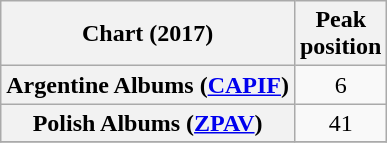<table class="wikitable sortable plainrowheaders" style="text-align:center">
<tr>
<th scope="col">Chart (2017)</th>
<th scope="col">Peak<br>position</th>
</tr>
<tr>
<th scope="row">Argentine Albums (<a href='#'>CAPIF</a>)</th>
<td>6</td>
</tr>
<tr>
<th scope="row">Polish Albums (<a href='#'>ZPAV</a>)</th>
<td>41</td>
</tr>
<tr>
</tr>
</table>
